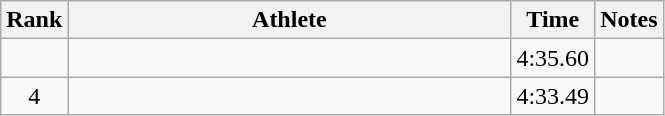<table class="wikitable" style="text-align:center">
<tr>
<th>Rank</th>
<th Style="width:18em">Athlete</th>
<th>Time</th>
<th>Notes</th>
</tr>
<tr>
<td></td>
<td style="text-align:left"><br></td>
<td>4:35.60</td>
<td></td>
</tr>
<tr>
<td>4</td>
<td style="text-align:left"><br></td>
<td>4:33.49</td>
<td></td>
</tr>
</table>
